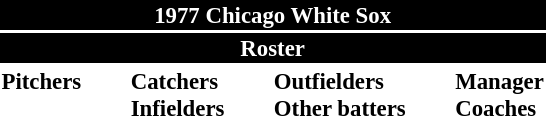<table class="toccolours" style="font-size: 95%;">
<tr>
<th colspan="10" style="background-color: black; color: white; text-align: center;">1977 Chicago White Sox</th>
</tr>
<tr>
<td colspan="10" style="background-color: black; color: white; text-align: center;"><strong>Roster</strong></td>
</tr>
<tr>
<td valign="top"><strong>Pitchers</strong><br>

















</td>
<td width="25px"></td>
<td valign="top"><strong>Catchers</strong><br>


<strong>Infielders</strong>










</td>
<td width="25px"></td>
<td valign="top"><strong>Outfielders</strong><br>










<strong>Other batters</strong>
</td>
<td width="25px"></td>
<td valign="top"><strong>Manager</strong><br>
<strong>Coaches</strong>



</td>
</tr>
</table>
